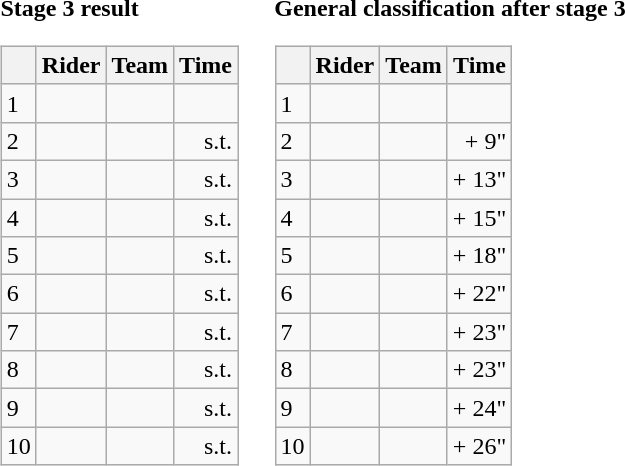<table>
<tr>
<td><strong>Stage 3 result</strong><br><table class="wikitable">
<tr>
<th></th>
<th>Rider</th>
<th>Team</th>
<th>Time</th>
</tr>
<tr>
<td>1</td>
<td></td>
<td></td>
<td align="right"></td>
</tr>
<tr>
<td>2</td>
<td></td>
<td></td>
<td align="right">s.t.</td>
</tr>
<tr>
<td>3</td>
<td></td>
<td></td>
<td align="right">s.t.</td>
</tr>
<tr>
<td>4</td>
<td></td>
<td></td>
<td align="right">s.t.</td>
</tr>
<tr>
<td>5</td>
<td></td>
<td></td>
<td align="right">s.t.</td>
</tr>
<tr>
<td>6</td>
<td></td>
<td></td>
<td align="right">s.t.</td>
</tr>
<tr>
<td>7</td>
<td></td>
<td></td>
<td align="right">s.t.</td>
</tr>
<tr>
<td>8</td>
<td></td>
<td></td>
<td align="right">s.t.</td>
</tr>
<tr>
<td>9</td>
<td></td>
<td></td>
<td align="right">s.t.</td>
</tr>
<tr>
<td>10</td>
<td></td>
<td></td>
<td align="right">s.t.</td>
</tr>
</table>
</td>
<td></td>
<td><strong>General classification after stage 3</strong><br><table class="wikitable">
<tr>
<th></th>
<th>Rider</th>
<th>Team</th>
<th>Time</th>
</tr>
<tr>
<td>1</td>
<td> </td>
<td></td>
<td align="right"></td>
</tr>
<tr>
<td>2</td>
<td></td>
<td></td>
<td align="right">+ 9"</td>
</tr>
<tr>
<td>3</td>
<td></td>
<td></td>
<td align="right">+ 13"</td>
</tr>
<tr>
<td>4</td>
<td></td>
<td></td>
<td align="right">+ 15"</td>
</tr>
<tr>
<td>5</td>
<td></td>
<td></td>
<td align="right">+ 18"</td>
</tr>
<tr>
<td>6</td>
<td></td>
<td></td>
<td align="right">+ 22"</td>
</tr>
<tr>
<td>7</td>
<td></td>
<td></td>
<td align="right">+ 23"</td>
</tr>
<tr>
<td>8</td>
<td> </td>
<td></td>
<td align="right">+ 23"</td>
</tr>
<tr>
<td>9</td>
<td></td>
<td></td>
<td align="right">+ 24"</td>
</tr>
<tr>
<td>10</td>
<td></td>
<td></td>
<td align="right">+ 26"</td>
</tr>
</table>
</td>
</tr>
</table>
